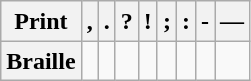<table class="wikitable" style="line-height: 1.2">
<tr align=center>
<th>Print</th>
<th>,</th>
<th>.</th>
<th>?</th>
<th>!</th>
<th>;</th>
<th>:</th>
<th>-</th>
<th>—</th>
</tr>
<tr align=center>
<th>Braille</th>
<td></td>
<td></td>
<td></td>
<td></td>
<td></td>
<td></td>
<td></td>
<td></td>
</tr>
</table>
